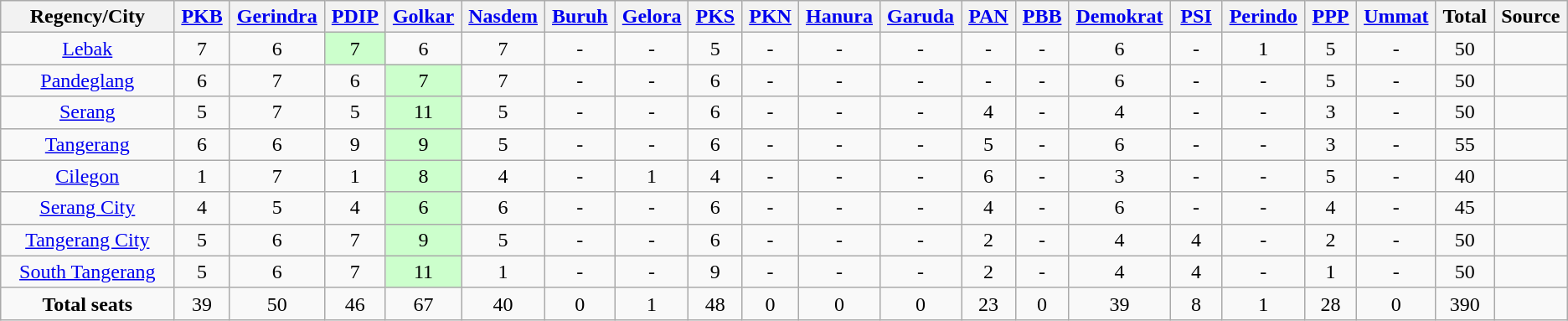<table class="wikitable sortable" style="text-align:center">
<tr>
<th scope=col width=10%>Regency/City</th>
<th scope=col width=3%><a href='#'>PKB</a></th>
<th scope=col width=3%><a href='#'>Gerindra</a></th>
<th scope=col width=3%><a href='#'>PDIP</a></th>
<th scope=col width=3%><a href='#'>Golkar</a></th>
<th scope=col width=3%><a href='#'>Nasdem</a></th>
<th scope=col width=3%><a href='#'>Buruh</a></th>
<th scope=col width=3%><a href='#'>Gelora</a></th>
<th scope=col width=3%><a href='#'>PKS</a></th>
<th scope=col width=3%><a href='#'>PKN</a></th>
<th scope=col width=3%><a href='#'>Hanura</a></th>
<th scope=col width=3%><a href='#'>Garuda</a></th>
<th scope=col width=3%><a href='#'>PAN</a></th>
<th scope=col width=3%><a href='#'>PBB</a></th>
<th scope=col width=3%><a href='#'>Demokrat</a></th>
<th scope=col width=3%><a href='#'>PSI</a></th>
<th scope=col width=3%><a href='#'>Perindo</a></th>
<th scope=col width=3%><a href='#'>PPP</a></th>
<th scope=col width=3%><a href='#'>Ummat</a></th>
<th scope=col width=3%>Total</th>
<th scope=col width=3%>Source</th>
</tr>
<tr>
<td><a href='#'>Lebak</a></td>
<td>7</td>
<td>6</td>
<td style="background:#cfc;">7</td>
<td>6</td>
<td>7</td>
<td>-</td>
<td>-</td>
<td>5</td>
<td>-</td>
<td>-</td>
<td>-</td>
<td>-</td>
<td>-</td>
<td>6</td>
<td>-</td>
<td>1</td>
<td>5</td>
<td>-</td>
<td>50</td>
<td></td>
</tr>
<tr>
<td><a href='#'>Pandeglang</a></td>
<td>6</td>
<td>7</td>
<td>6</td>
<td style="background:#cfc;">7</td>
<td>7</td>
<td>-</td>
<td>-</td>
<td>6</td>
<td>-</td>
<td>-</td>
<td>-</td>
<td>-</td>
<td>-</td>
<td>6</td>
<td>-</td>
<td>-</td>
<td>5</td>
<td>-</td>
<td>50</td>
<td></td>
</tr>
<tr>
<td><a href='#'>Serang</a></td>
<td>5</td>
<td>7</td>
<td>5</td>
<td style="background:#cfc;">11</td>
<td>5</td>
<td>-</td>
<td>-</td>
<td>6</td>
<td>-</td>
<td>-</td>
<td>-</td>
<td>4</td>
<td>-</td>
<td>4</td>
<td>-</td>
<td>-</td>
<td>3</td>
<td>-</td>
<td>50</td>
<td></td>
</tr>
<tr>
<td><a href='#'>Tangerang</a></td>
<td>6</td>
<td>6</td>
<td>9</td>
<td style="background:#cfc;">9</td>
<td>5</td>
<td>-</td>
<td>-</td>
<td>6</td>
<td>-</td>
<td>-</td>
<td>-</td>
<td>5</td>
<td>-</td>
<td>6</td>
<td>-</td>
<td>-</td>
<td>3</td>
<td>-</td>
<td>55</td>
<td></td>
</tr>
<tr>
<td><a href='#'>Cilegon</a></td>
<td>1</td>
<td>7</td>
<td>1</td>
<td style="background:#cfc;">8</td>
<td>4</td>
<td>-</td>
<td>1</td>
<td>4</td>
<td>-</td>
<td>-</td>
<td>-</td>
<td>6</td>
<td>-</td>
<td>3</td>
<td>-</td>
<td>-</td>
<td>5</td>
<td>-</td>
<td>40</td>
<td></td>
</tr>
<tr>
<td><a href='#'>Serang City</a></td>
<td>4</td>
<td>5</td>
<td>4</td>
<td style="background:#cfc;">6</td>
<td>6</td>
<td>-</td>
<td>-</td>
<td>6</td>
<td>-</td>
<td>-</td>
<td>-</td>
<td>4</td>
<td>-</td>
<td>6</td>
<td>-</td>
<td>-</td>
<td>4</td>
<td>-</td>
<td>45</td>
<td></td>
</tr>
<tr>
<td><a href='#'>Tangerang City</a></td>
<td>5</td>
<td>6</td>
<td>7</td>
<td style="background:#cfc;">9</td>
<td>5</td>
<td>-</td>
<td>-</td>
<td>6</td>
<td>-</td>
<td>-</td>
<td>-</td>
<td>2</td>
<td>-</td>
<td>4</td>
<td>4</td>
<td>-</td>
<td>2</td>
<td>-</td>
<td>50</td>
<td></td>
</tr>
<tr>
<td><a href='#'>South Tangerang</a></td>
<td>5</td>
<td>6</td>
<td>7</td>
<td style="background:#cfc;">11</td>
<td>1</td>
<td>-</td>
<td>-</td>
<td>9</td>
<td>-</td>
<td>-</td>
<td>-</td>
<td>2</td>
<td>-</td>
<td>4</td>
<td>4</td>
<td>-</td>
<td>1</td>
<td>-</td>
<td>50</td>
<td></td>
</tr>
<tr>
<td><strong>Total seats</strong></td>
<td>39</td>
<td>50</td>
<td>46</td>
<td>67</td>
<td>40</td>
<td>0</td>
<td>1</td>
<td>48</td>
<td>0</td>
<td>0</td>
<td>0</td>
<td>23</td>
<td>0</td>
<td>39</td>
<td>8</td>
<td>1</td>
<td>28</td>
<td>0</td>
<td>390</td>
</tr>
</table>
